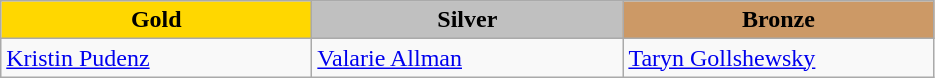<table class="wikitable" style="text-align:left">
<tr align="center">
<td width=200 bgcolor=gold><strong>Gold</strong></td>
<td width=200 bgcolor=silver><strong>Silver</strong></td>
<td width=200 bgcolor=CC9966><strong>Bronze</strong></td>
</tr>
<tr>
<td><a href='#'>Kristin Pudenz</a><br></td>
<td><a href='#'>Valarie Allman</a><br></td>
<td><a href='#'>Taryn Gollshewsky</a><br></td>
</tr>
</table>
